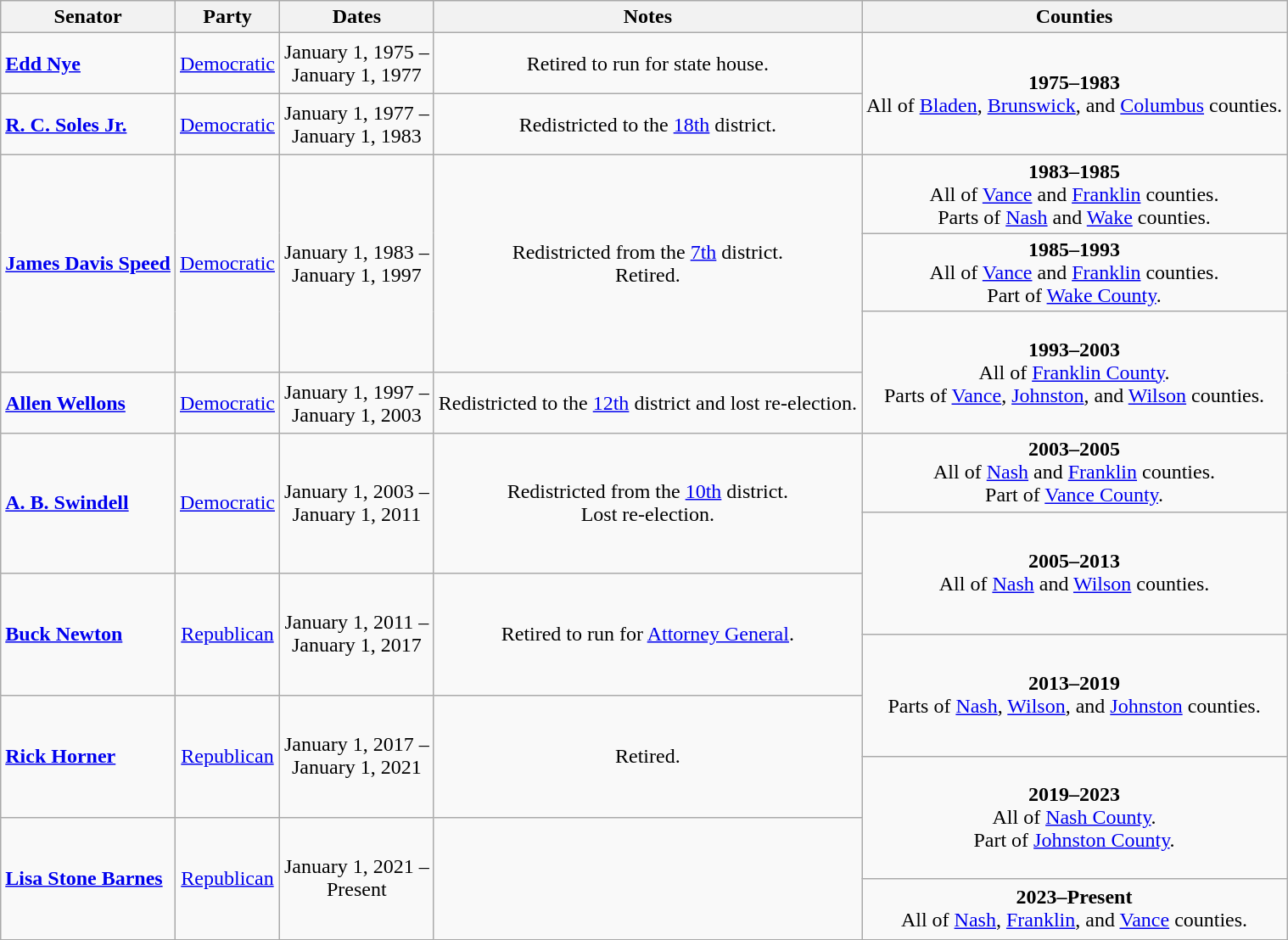<table class=wikitable style="text-align:center">
<tr>
<th>Senator</th>
<th>Party</th>
<th>Dates</th>
<th>Notes</th>
<th>Counties</th>
</tr>
<tr style="height:3em">
<td align=left><strong><a href='#'>Edd Nye</a></strong></td>
<td><a href='#'>Democratic</a></td>
<td nowrap>January 1, 1975 – <br> January 1, 1977</td>
<td>Retired to run for state house.</td>
<td rowspan=2><strong>1975–1983</strong><br> All of <a href='#'>Bladen</a>, <a href='#'>Brunswick</a>, and <a href='#'>Columbus</a> counties.</td>
</tr>
<tr style="height:3em">
<td align=left><strong><a href='#'>R. C. Soles Jr.</a></strong></td>
<td><a href='#'>Democratic</a></td>
<td nowrap>January 1, 1977 – <br> January 1, 1983</td>
<td>Redistricted to the <a href='#'>18th</a> district.</td>
</tr>
<tr style="height:3em">
<td rowspan=3 align=left><strong><a href='#'>James Davis Speed</a></strong></td>
<td rowspan=3 ><a href='#'>Democratic</a></td>
<td rowspan=3 nowrap>January 1, 1983 – <br> January 1, 1997</td>
<td rowspan=3>Redistricted from the <a href='#'>7th</a> district. <br> Retired.</td>
<td><strong>1983–1985</strong><br> All of <a href='#'>Vance</a> and <a href='#'>Franklin</a> counties. <br> Parts of <a href='#'>Nash</a> and <a href='#'>Wake</a> counties.</td>
</tr>
<tr style="height:3em">
<td><strong>1985–1993</strong><br> All of <a href='#'>Vance</a> and <a href='#'>Franklin</a> counties. <br> Part of <a href='#'>Wake County</a>.</td>
</tr>
<tr style="height:3em">
<td rowspan=2><strong>1993–2003</strong><br> All of <a href='#'>Franklin County</a>. <br> Parts of <a href='#'>Vance</a>, <a href='#'>Johnston</a>, and <a href='#'>Wilson</a> counties.</td>
</tr>
<tr style="height:3em">
<td align=left><strong><a href='#'>Allen Wellons</a></strong></td>
<td><a href='#'>Democratic</a></td>
<td nowrap>January 1, 1997 – <br> January 1, 2003</td>
<td>Redistricted to the <a href='#'>12th</a> district and lost re-election.</td>
</tr>
<tr style="height:3em">
<td rowspan=2 align=left><strong><a href='#'>A. B. Swindell</a></strong></td>
<td rowspan=2 ><a href='#'>Democratic</a></td>
<td rowspan=2 nowrap>January 1, 2003 – <br> January 1, 2011</td>
<td rowspan=2>Redistricted from the <a href='#'>10th</a> district. <br> Lost re-election.</td>
<td><strong>2003–2005</strong><br> All of <a href='#'>Nash</a> and <a href='#'>Franklin</a> counties. <br> Part of <a href='#'>Vance County</a>.</td>
</tr>
<tr style="height:3em">
<td rowspan=2><strong>2005–2013</strong><br> All of <a href='#'>Nash</a> and <a href='#'>Wilson</a> counties.</td>
</tr>
<tr style="height:3em">
<td rowspan=2 align=left><strong><a href='#'>Buck Newton</a></strong></td>
<td rowspan=2 ><a href='#'>Republican</a></td>
<td rowspan=2 nowrap>January 1, 2011 – <br> January 1, 2017</td>
<td rowspan=2>Retired to run for <a href='#'>Attorney General</a>.</td>
</tr>
<tr style="height:3em">
<td rowspan=2><strong>2013–2019</strong><br> Parts of <a href='#'>Nash</a>, <a href='#'>Wilson</a>, and <a href='#'>Johnston</a> counties.</td>
</tr>
<tr style="height:3em">
<td rowspan=2 align=left><strong><a href='#'>Rick Horner</a></strong></td>
<td rowspan=2 ><a href='#'>Republican</a></td>
<td rowspan=2 nowrap>January 1, 2017 – <br> January 1, 2021</td>
<td rowspan=2>Retired.</td>
</tr>
<tr style="height:3em">
<td rowspan=2><strong>2019–2023</strong><br> All of <a href='#'>Nash County</a>. <br> Part of <a href='#'>Johnston County</a>.</td>
</tr>
<tr style="height:3em">
<td rowspan=2 align=left><strong><a href='#'>Lisa Stone Barnes</a></strong></td>
<td rowspan=2 ><a href='#'>Republican</a></td>
<td rowspan=2 nowrap>January 1, 2021 – <br> Present</td>
<td rowspan=2></td>
</tr>
<tr style="height:3em">
<td><strong>2023–Present</strong><br> All of <a href='#'>Nash</a>, <a href='#'>Franklin</a>, and <a href='#'>Vance</a> counties.</td>
</tr>
</table>
